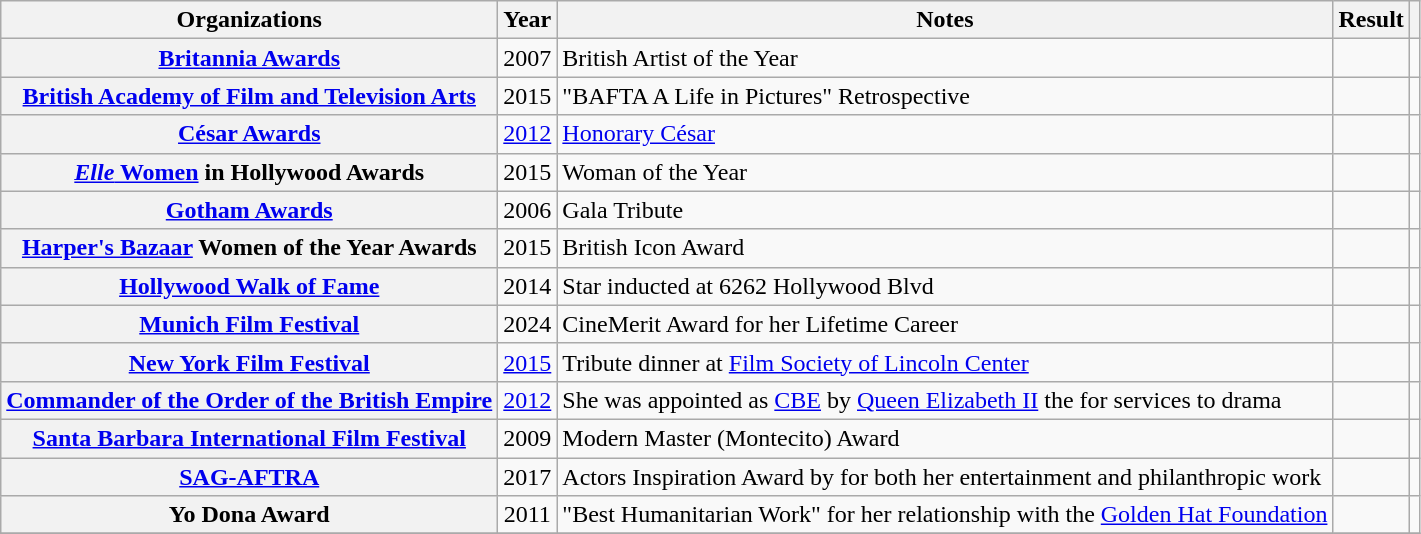<table class= "wikitable plainrowheaders sortable">
<tr>
<th>Organizations</th>
<th scope="col">Year</th>
<th scope="col">Notes</th>
<th scope="col">Result</th>
<th scope="col" class="unsortable"></th>
</tr>
<tr>
<th rowspan="1" scope="row"><a href='#'>Britannia Awards</a></th>
<td style="text-align:center;">2007</td>
<td>British Artist of the Year</td>
<td></td>
<td style="text-align:center;"></td>
</tr>
<tr>
<th rowspan="1" scope="row"><a href='#'>British Academy of Film and Television Arts</a></th>
<td style="text-align:center;">2015</td>
<td>"BAFTA A Life in Pictures" Retrospective</td>
<td></td>
<td style="text-align:center;"></td>
</tr>
<tr>
<th rowspan="1" scope="row"><a href='#'>César Awards</a></th>
<td style="text-align:center;"><a href='#'>2012</a></td>
<td><a href='#'>Honorary César</a></td>
<td></td>
<td style="text-align:center;"></td>
</tr>
<tr>
<th rowspan="1" scope="row"><a href='#'><em>Elle</em> Women</a> in Hollywood Awards</th>
<td align="center">2015</td>
<td>Woman of the Year</td>
<td></td>
<td style="text-align:center;"></td>
</tr>
<tr>
<th rowspan="1" scope="row"><a href='#'>Gotham Awards</a></th>
<td style="text-align:center;">2006</td>
<td>Gala Tribute</td>
<td></td>
<td style="text-align:center;"></td>
</tr>
<tr>
<th rowspan="1" scope="row"><a href='#'>Harper's Bazaar</a> Women of the Year Awards</th>
<td style="text-align:center;">2015</td>
<td>British Icon Award</td>
<td></td>
<td style="text-align:center;"></td>
</tr>
<tr>
<th rowspan="1" scope="row"><a href='#'>Hollywood Walk of Fame</a></th>
<td style="text-align:center;">2014</td>
<td>Star inducted at 6262 Hollywood Blvd</td>
<td></td>
<td style="text-align:center;"></td>
</tr>
<tr>
<th rowspan="1" scope="row"><a href='#'>Munich Film Festival</a></th>
<td style="text-align:center;">2024</td>
<td>CineMerit Award for her Lifetime Career</td>
<td></td>
<td style="text-align:center;"></td>
</tr>
<tr>
<th rowspan="1" scope="row"><a href='#'>New York Film Festival</a></th>
<td style="text-align:center;"><a href='#'>2015</a></td>
<td>Tribute dinner at <a href='#'>Film Society of Lincoln Center</a></td>
<td></td>
<td style="text-align:center;"></td>
</tr>
<tr>
<th rowspan="1" scope="row"><a href='#'>Commander of the Order of the British Empire</a></th>
<td style="text-align:center;"><a href='#'>2012</a></td>
<td>She was appointed as <a href='#'>CBE</a> by <a href='#'>Queen Elizabeth II</a> the for services to drama</td>
<td></td>
<td style="text-align:center;"></td>
</tr>
<tr>
<th rowspan="1" scope="row"><a href='#'>Santa Barbara International Film Festival</a></th>
<td style="text-align:center;">2009</td>
<td>Modern Master (Montecito) Award</td>
<td></td>
<td style="text-align:center;"></td>
</tr>
<tr>
<th rowspan="1" scope="row"><a href='#'>SAG-AFTRA</a></th>
<td style="text-align:center;">2017</td>
<td>Actors Inspiration Award by for both her entertainment and philanthropic work</td>
<td></td>
<td style="text-align:center;"></td>
</tr>
<tr>
<th rowspan="1" scope="row">Yo Dona Award</th>
<td style="text-align:center;">2011</td>
<td>"Best Humanitarian Work" for her relationship with the <a href='#'>Golden Hat Foundation</a></td>
<td></td>
<td style="text-align:center;"></td>
</tr>
<tr>
</tr>
</table>
